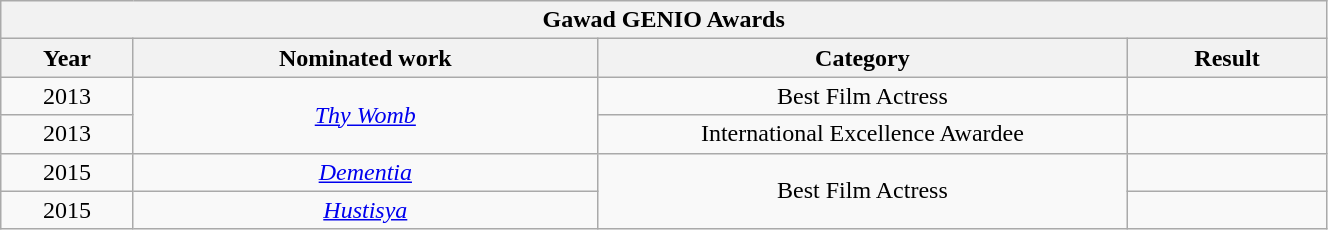<table width="70%" class="wikitable sortable">
<tr>
<th colspan="4" align="center"><strong>Gawad GENIO Awards</strong></th>
</tr>
<tr>
<th width="10%">Year</th>
<th width="35%">Nominated work</th>
<th width="40%">Category</th>
<th width="15%">Result</th>
</tr>
<tr>
<td align="center">2013</td>
<td rowspan = 2 align="center"><em><a href='#'>Thy Womb</a></em></td>
<td align="center">Best Film Actress</td>
<td></td>
</tr>
<tr>
<td align="center">2013</td>
<td align="center">International Excellence Awardee</td>
<td></td>
</tr>
<tr>
<td align="center">2015</td>
<td align="center"><em><a href='#'>Dementia</a></em></td>
<td rowspan = 2 align="center">Best Film Actress</td>
<td></td>
</tr>
<tr>
<td align="center">2015</td>
<td align="center"><em><a href='#'>Hustisya</a></em></td>
<td></td>
</tr>
</table>
